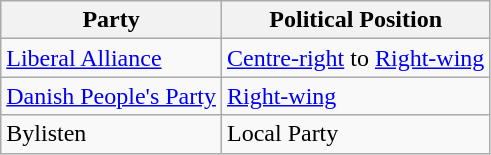<table class="wikitable mw-collapsible mw-collapsed">
<tr>
<th>Party</th>
<th>Political Position</th>
</tr>
<tr>
<td><a href='#'>Liberal Alliance</a></td>
<td><a href='#'>Centre-right</a> to <a href='#'>Right-wing</a></td>
</tr>
<tr>
<td><a href='#'>Danish People's Party</a></td>
<td><a href='#'>Right-wing</a></td>
</tr>
<tr>
<td>Bylisten</td>
<td>Local Party</td>
</tr>
</table>
